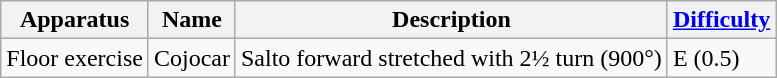<table class="wikitable">
<tr>
<th>Apparatus</th>
<th>Name</th>
<th>Description</th>
<th><a href='#'>Difficulty</a></th>
</tr>
<tr>
<td>Floor exercise</td>
<td>Cojocar</td>
<td>Salto forward stretched with 2½ turn (900°)</td>
<td>E (0.5)</td>
</tr>
</table>
